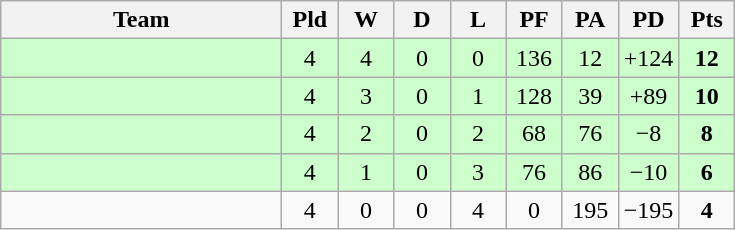<table class="wikitable" style="text-align: center;">
<tr>
<th width="180">Team</th>
<th width="30">Pld</th>
<th width="30">W</th>
<th width="30">D</th>
<th width="30">L</th>
<th width="30">PF</th>
<th width="30">PA</th>
<th width="30">PD</th>
<th width="30">Pts</th>
</tr>
<tr bgcolor="#ccffcc">
<td align=left></td>
<td>4</td>
<td>4</td>
<td>0</td>
<td>0</td>
<td>136</td>
<td>12</td>
<td>+124</td>
<td><strong>12</strong></td>
</tr>
<tr bgcolor="#ccffcc">
<td align=left></td>
<td>4</td>
<td>3</td>
<td>0</td>
<td>1</td>
<td>128</td>
<td>39</td>
<td>+89</td>
<td><strong>10</strong></td>
</tr>
<tr bgcolor="#ccffcc">
<td align=left></td>
<td>4</td>
<td>2</td>
<td>0</td>
<td>2</td>
<td>68</td>
<td>76</td>
<td>−8</td>
<td><strong>8</strong></td>
</tr>
<tr bgcolor="#ccffcc">
<td align=left></td>
<td>4</td>
<td>1</td>
<td>0</td>
<td>3</td>
<td>76</td>
<td>86</td>
<td>−10</td>
<td><strong>6</strong></td>
</tr>
<tr>
<td align=left></td>
<td>4</td>
<td>0</td>
<td>0</td>
<td>4</td>
<td>0</td>
<td>195</td>
<td>−195</td>
<td><strong>4</strong></td>
</tr>
</table>
